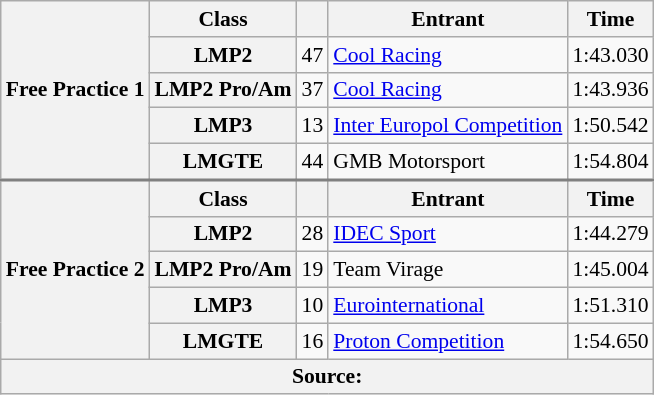<table class="wikitable" style="font-size:90%;">
<tr>
<th rowspan="5">Free Practice 1</th>
<th>Class</th>
<th></th>
<th>Entrant</th>
<th>Time</th>
</tr>
<tr>
<th>LMP2</th>
<td align="center">47</td>
<td> <a href='#'>Cool Racing</a></td>
<td>1:43.030</td>
</tr>
<tr>
<th>LMP2 Pro/Am</th>
<td align="center">37</td>
<td> <a href='#'>Cool Racing</a></td>
<td>1:43.936</td>
</tr>
<tr>
<th>LMP3</th>
<td align="center">13</td>
<td> <a href='#'>Inter Europol Competition</a></td>
<td>1:50.542</td>
</tr>
<tr>
<th>LMGTE</th>
<td align="center">44</td>
<td> GMB Motorsport</td>
<td>1:54.804</td>
</tr>
<tr style="border-top:2px solid #808080">
<th rowspan="5">Free Practice 2</th>
<th>Class</th>
<th></th>
<th>Entrant</th>
<th>Time</th>
</tr>
<tr>
<th>LMP2</th>
<td align="center">28</td>
<td> <a href='#'>IDEC Sport</a></td>
<td>1:44.279</td>
</tr>
<tr>
<th>LMP2 Pro/Am</th>
<td align="center">19</td>
<td> Team Virage</td>
<td>1:45.004</td>
</tr>
<tr>
<th>LMP3</th>
<td align="center">10</td>
<td> <a href='#'>Eurointernational</a></td>
<td>1:51.310</td>
</tr>
<tr>
<th>LMGTE</th>
<td align="center">16</td>
<td> <a href='#'>Proton Competition</a></td>
<td>1:54.650</td>
</tr>
<tr>
<th colspan="5">Source:</th>
</tr>
</table>
